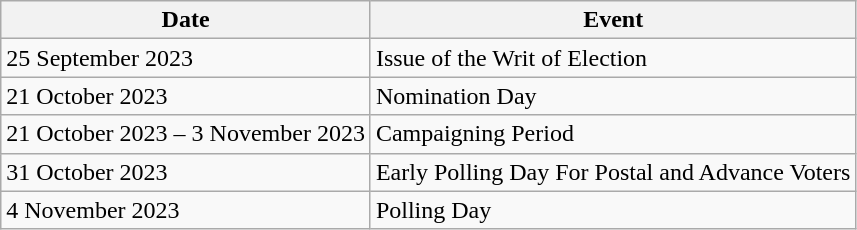<table class="wikitable">
<tr>
<th>Date</th>
<th>Event</th>
</tr>
<tr>
<td>25 September 2023</td>
<td>Issue of the Writ of Election</td>
</tr>
<tr>
<td>21 October 2023</td>
<td>Nomination Day</td>
</tr>
<tr>
<td>21 October 2023 – 3 November 2023</td>
<td>Campaigning Period</td>
</tr>
<tr>
<td>31 October 2023</td>
<td>Early Polling Day For Postal and Advance Voters</td>
</tr>
<tr>
<td>4 November 2023</td>
<td>Polling Day</td>
</tr>
</table>
